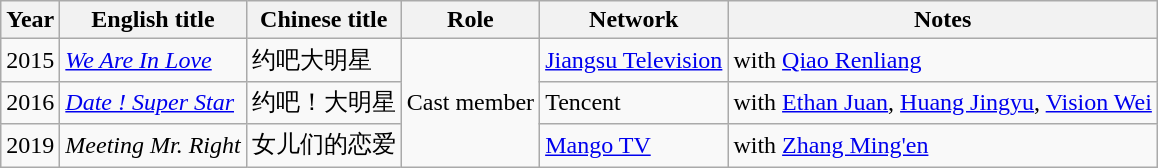<table class="wikitable">
<tr>
<th>Year</th>
<th>English title</th>
<th>Chinese title</th>
<th>Role</th>
<th>Network</th>
<th>Notes</th>
</tr>
<tr>
<td>2015</td>
<td><em><a href='#'>We Are In Love</a></em></td>
<td>约吧大明星</td>
<td rowspan=3>Cast member</td>
<td><a href='#'>Jiangsu Television</a></td>
<td>with <a href='#'>Qiao Renliang</a></td>
</tr>
<tr>
<td>2016</td>
<td><em><a href='#'>Date ! Super Star</a></em></td>
<td>约吧！大明星</td>
<td>Tencent</td>
<td>with <a href='#'>Ethan Juan</a>, <a href='#'>Huang Jingyu</a>, <a href='#'>Vision Wei</a></td>
</tr>
<tr>
<td>2019</td>
<td><em>Meeting Mr. Right</em></td>
<td>女儿们的恋爱</td>
<td><a href='#'>Mango TV</a></td>
<td>with <a href='#'>Zhang Ming'en</a></td>
</tr>
</table>
